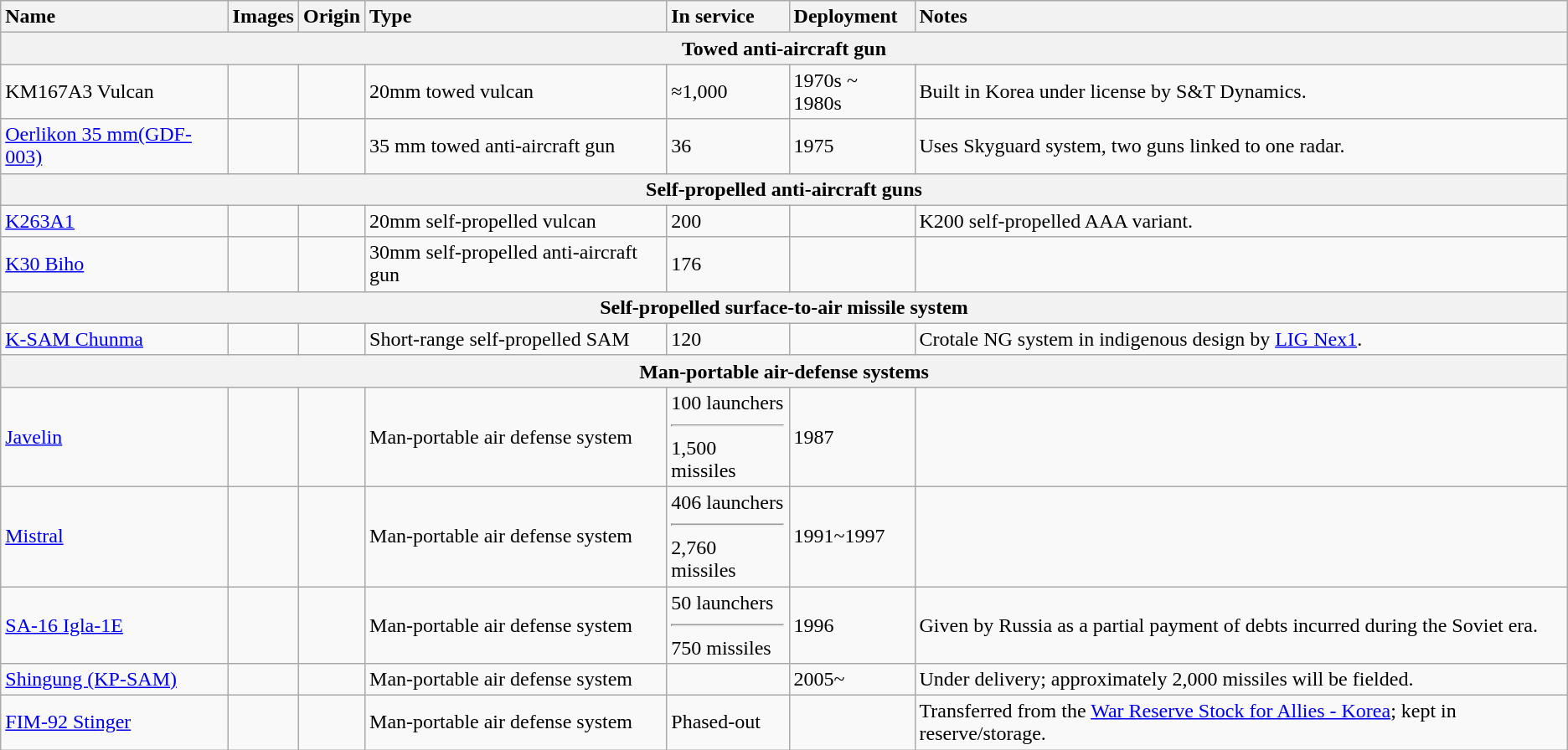<table class="wikitable sortable">
<tr>
<th style="text-align:left;">Name</th>
<th>Images</th>
<th>Origin</th>
<th style="text-align:left;">Type</th>
<th style="text-align:left;">In service</th>
<th style="text-align:left;">Deployment</th>
<th style="text-align:left;">Notes</th>
</tr>
<tr>
<th colspan="7" style="align: center;">Towed anti-aircraft gun</th>
</tr>
<tr>
<td>KM167A3 Vulcan</td>
<td></td>
<td><br></td>
<td>20mm towed vulcan</td>
<td>≈1,000</td>
<td>1970s ~ 1980s</td>
<td>Built in Korea under license by S&T Dynamics.</td>
</tr>
<tr>
<td><a href='#'>Oerlikon 35 mm(GDF-003)</a></td>
<td></td>
<td><br></td>
<td>35 mm towed anti-aircraft gun</td>
<td>36</td>
<td>1975</td>
<td>Uses Skyguard system, two guns linked to one radar.</td>
</tr>
<tr>
<th colspan="7" style="align: center;">Self-propelled anti-aircraft guns</th>
</tr>
<tr>
<td><a href='#'>K263A1</a></td>
<td></td>
<td></td>
<td>20mm self-propelled vulcan</td>
<td>200</td>
<td></td>
<td>K200 self-propelled AAA variant.</td>
</tr>
<tr>
<td><a href='#'>K30 Biho</a></td>
<td></td>
<td></td>
<td>30mm self-propelled anti-aircraft gun</td>
<td>176</td>
<td></td>
<td></td>
</tr>
<tr>
<th colspan="7">Self-propelled surface-to-air missile system</th>
</tr>
<tr>
<td><a href='#'>K-SAM Chunma</a></td>
<td></td>
<td><br></td>
<td>Short-range self-propelled SAM</td>
<td>120</td>
<td></td>
<td>Crotale NG system in indigenous design by <a href='#'>LIG Nex1</a>.</td>
</tr>
<tr>
<th colspan="7">Man-portable air-defense systems</th>
</tr>
<tr>
<td><a href='#'>Javelin</a></td>
<td></td>
<td></td>
<td>Man-portable air defense system</td>
<td>100 launchers<hr>1,500 missiles</td>
<td>1987</td>
<td></td>
</tr>
<tr>
<td><a href='#'>Mistral</a></td>
<td></td>
<td></td>
<td>Man-portable air defense system</td>
<td>406 launchers<hr>2,760 missiles</td>
<td>1991~1997</td>
<td></td>
</tr>
<tr>
<td><a href='#'>SA-16 Igla-1E</a></td>
<td></td>
<td></td>
<td>Man-portable air defense system</td>
<td>50 launchers <hr>750 missiles</td>
<td>1996</td>
<td>Given by Russia as a partial payment of debts incurred during the Soviet era.</td>
</tr>
<tr>
<td><a href='#'>Shingung (KP-SAM)</a></td>
<td></td>
<td></td>
<td>Man-portable air defense system</td>
<td></td>
<td>2005~</td>
<td>Under delivery; approximately 2,000 missiles will be fielded.</td>
</tr>
<tr>
<td><a href='#'>FIM-92 Stinger</a></td>
<td></td>
<td></td>
<td>Man-portable air defense system</td>
<td>Phased-out</td>
<td></td>
<td>Transferred from the <a href='#'>War Reserve Stock for Allies - Korea</a>; kept in reserve/storage.</td>
</tr>
</table>
